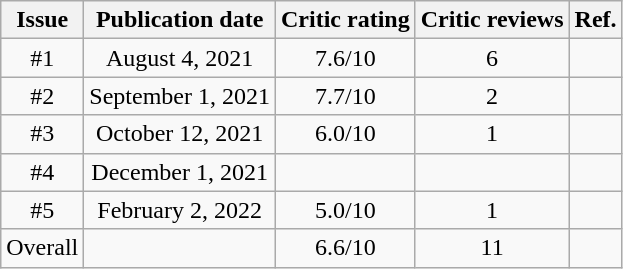<table class="wikitable" style="text-align: center;">
<tr>
<th>Issue</th>
<th>Publication date</th>
<th>Critic rating</th>
<th>Critic reviews</th>
<th>Ref.</th>
</tr>
<tr>
<td>#1</td>
<td>August 4, 2021</td>
<td>7.6/10</td>
<td>6</td>
<td (2019)/1></td>
</tr>
<tr>
<td>#2</td>
<td>September 1, 2021</td>
<td>7.7/10</td>
<td>2</td>
<td></td>
</tr>
<tr>
<td>#3</td>
<td>October 12, 2021</td>
<td>6.0/10</td>
<td>1</td>
<td></td>
</tr>
<tr>
<td>#4</td>
<td>December 1, 2021</td>
<td></td>
<td></td>
<td></td>
</tr>
<tr>
<td>#5</td>
<td>February 2, 2022</td>
<td>5.0/10</td>
<td>1</td>
<td></td>
</tr>
<tr>
<td>Overall</td>
<td></td>
<td>6.6/10</td>
<td>11</td>
<td></td>
</tr>
</table>
